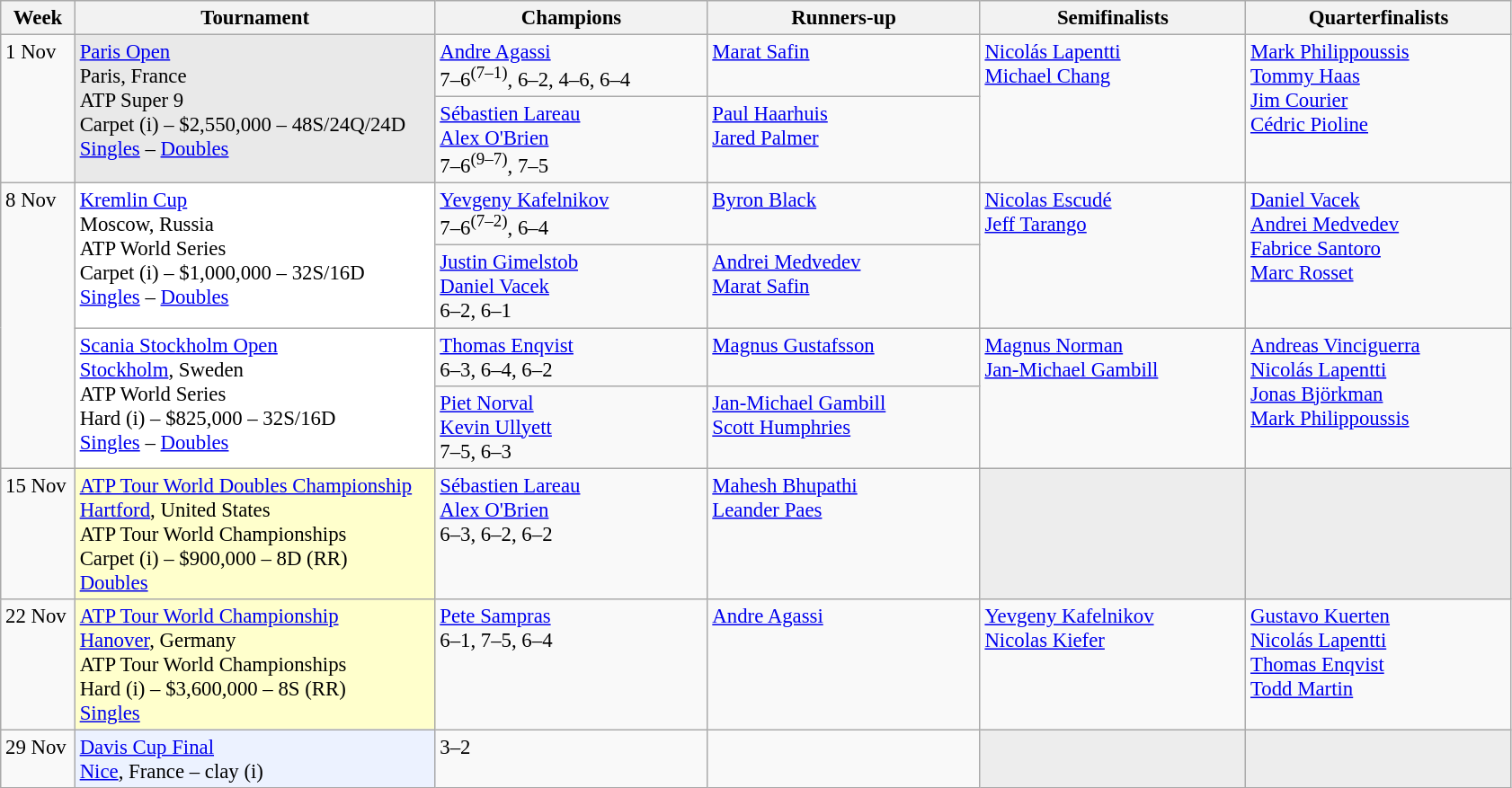<table class=wikitable style=font-size:95%>
<tr>
<th style="width:48px;">Week</th>
<th style="width:260px;">Tournament</th>
<th style="width:195px;">Champions</th>
<th style="width:195px;">Runners-up</th>
<th style="width:190px;">Semifinalists</th>
<th style="width:190px;">Quarterfinalists</th>
</tr>
<tr valign=top>
<td rowspan=2>1 Nov</td>
<td bgcolor="#E9E9E9" rowspan=2><a href='#'>Paris Open</a><br> Paris, France<br>ATP Super 9<br>Carpet (i) – $2,550,000 – 48S/24Q/24D<br><a href='#'>Singles</a> – <a href='#'>Doubles</a></td>
<td> <a href='#'>Andre Agassi</a><br>7–6<sup>(7–1)</sup>, 6–2, 4–6, 6–4</td>
<td> <a href='#'>Marat Safin</a></td>
<td rowspan=2> <a href='#'>Nicolás Lapentti</a><br> <a href='#'>Michael Chang</a></td>
<td rowspan=2> <a href='#'>Mark Philippoussis</a><br> <a href='#'>Tommy Haas</a><br> <a href='#'>Jim Courier</a><br> <a href='#'>Cédric Pioline</a></td>
</tr>
<tr valign=top>
<td> <a href='#'>Sébastien Lareau</a><br> <a href='#'>Alex O'Brien</a><br>7–6<sup>(9–7)</sup>, 7–5</td>
<td> <a href='#'>Paul Haarhuis</a><br> <a href='#'>Jared Palmer</a></td>
</tr>
<tr valign=top>
<td rowspan=4>8 Nov</td>
<td bgcolor="#ffffff" rowspan=2><a href='#'>Kremlin Cup</a><br> Moscow, Russia<br>ATP World Series<br>Carpet (i) – $1,000,000 – 32S/16D<br><a href='#'>Singles</a> – <a href='#'>Doubles</a></td>
<td> <a href='#'>Yevgeny Kafelnikov</a><br>7–6<sup>(7–2)</sup>, 6–4</td>
<td> <a href='#'>Byron Black</a></td>
<td rowspan=2> <a href='#'>Nicolas Escudé</a><br> <a href='#'>Jeff Tarango</a></td>
<td rowspan=2> <a href='#'>Daniel Vacek</a><br> <a href='#'>Andrei Medvedev</a><br> <a href='#'>Fabrice Santoro</a><br> <a href='#'>Marc Rosset</a></td>
</tr>
<tr valign=top>
<td> <a href='#'>Justin Gimelstob</a><br> <a href='#'>Daniel Vacek</a><br>6–2, 6–1</td>
<td> <a href='#'>Andrei Medvedev</a><br> <a href='#'>Marat Safin</a></td>
</tr>
<tr valign=top>
<td bgcolor="#ffffff" rowspan=2><a href='#'>Scania Stockholm Open</a><br> <a href='#'>Stockholm</a>, Sweden<br>ATP World Series<br>Hard (i) – $825,000 – 32S/16D<br><a href='#'>Singles</a> – <a href='#'>Doubles</a></td>
<td> <a href='#'>Thomas Enqvist</a><br>6–3, 6–4, 6–2</td>
<td> <a href='#'>Magnus Gustafsson</a></td>
<td rowspan=2> <a href='#'>Magnus Norman</a><br> <a href='#'>Jan-Michael Gambill</a></td>
<td rowspan=2> <a href='#'>Andreas Vinciguerra</a><br> <a href='#'>Nicolás Lapentti</a><br> <a href='#'>Jonas Björkman</a><br> <a href='#'>Mark Philippoussis</a></td>
</tr>
<tr valign=top>
<td> <a href='#'>Piet Norval</a><br> <a href='#'>Kevin Ullyett</a><br>7–5, 6–3</td>
<td> <a href='#'>Jan-Michael Gambill</a><br> <a href='#'>Scott Humphries</a></td>
</tr>
<tr valign=top>
<td rowspan=1>15 Nov</td>
<td bgcolor="#ffffcc" rowspan=1><a href='#'>ATP Tour World Doubles Championship</a><br> <a href='#'>Hartford</a>, United States<br>ATP Tour World Championships<br>Carpet (i) – $900,000 – 8D (RR)<br><a href='#'>Doubles</a></td>
<td> <a href='#'>Sébastien Lareau</a><br> <a href='#'>Alex O'Brien</a><br>6–3, 6–2, 6–2</td>
<td> <a href='#'>Mahesh Bhupathi</a><br> <a href='#'>Leander Paes</a></td>
<td bgcolor="#ededed"></td>
<td bgcolor="#ededed"></td>
</tr>
<tr valign=top>
<td rowspan=1>22 Nov</td>
<td bgcolor="#ffffcc" rowspan=1><a href='#'>ATP Tour World Championship</a><br> <a href='#'>Hanover</a>, Germany<br>ATP Tour World Championships<br>Hard (i) – $3,600,000 – 8S (RR)<br><a href='#'>Singles</a></td>
<td> <a href='#'>Pete Sampras</a><br>6–1, 7–5, 6–4</td>
<td> <a href='#'>Andre Agassi</a></td>
<td> <a href='#'>Yevgeny Kafelnikov</a><br> <a href='#'>Nicolas Kiefer</a></td>
<td> <a href='#'>Gustavo Kuerten</a><br> <a href='#'>Nicolás Lapentti</a><br> <a href='#'>Thomas Enqvist</a><br> <a href='#'>Todd Martin</a></td>
</tr>
<tr valign=top>
<td rowspan=1>29 Nov</td>
<td bgcolor="#ECF2FF" rowspan=1><a href='#'>Davis Cup Final</a><br> <a href='#'>Nice</a>, France – clay (i)</td>
<td> 3–2</td>
<td></td>
<td bgcolor="#ededed"></td>
<td bgcolor="#ededed"></td>
</tr>
</table>
